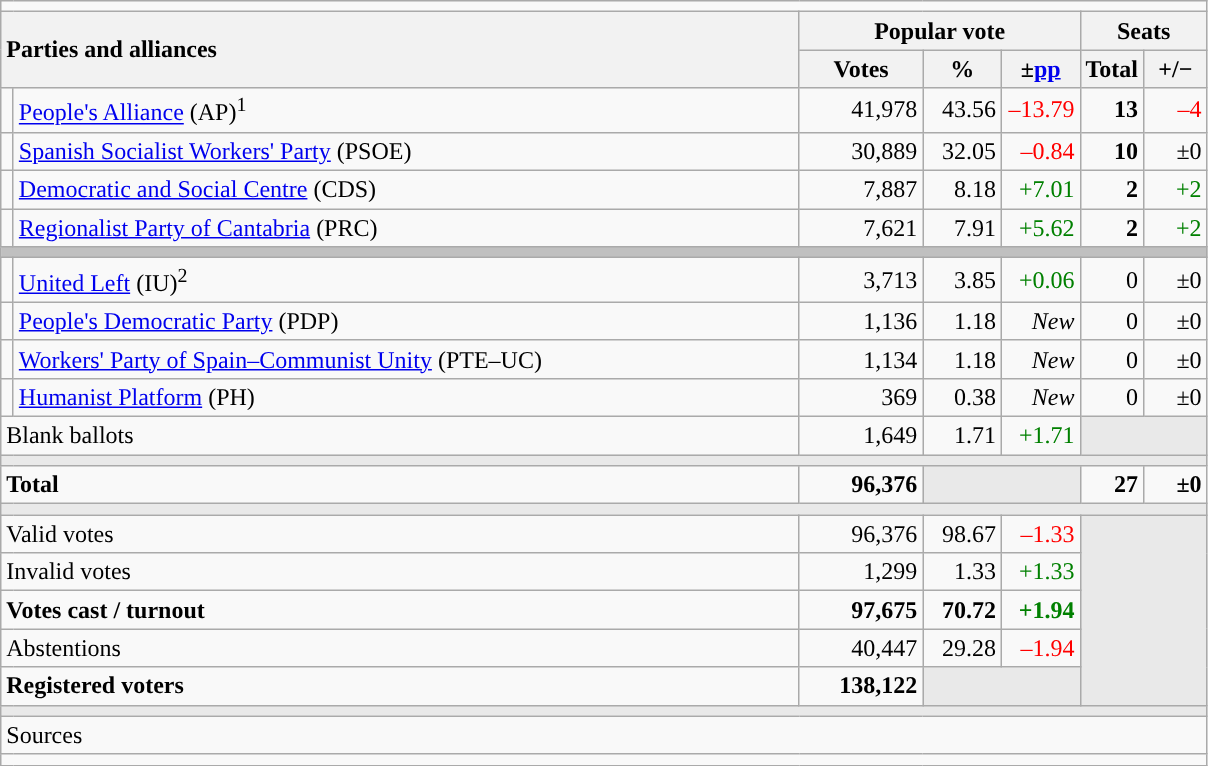<table class="wikitable" style="text-align:right;">
<tr>
<td colspan="7"></td>
</tr>
<tr>
<th style="text-align:left;" rowspan="2" colspan="2" width="525">Parties and alliances</th>
<th colspan="3">Popular vote</th>
<th colspan="2">Seats</th>
</tr>
<tr>
<th width="75">Votes</th>
<th width="45">%</th>
<th width="45">±<a href='#'>pp</a></th>
<th width="35">Total</th>
<th width="35">+/−</th>
</tr>
<tr>
<td width="1" style="color:inherit;background:"></td>
<td align="left"><a href='#'>People's Alliance</a> (AP)<sup>1</sup></td>
<td>41,978</td>
<td>43.56</td>
<td style="color:red;">–13.79</td>
<td><strong>13</strong></td>
<td style="color:red;">–4</td>
</tr>
<tr>
<td style="color:inherit;background:"></td>
<td align="left"><a href='#'>Spanish Socialist Workers' Party</a> (PSOE)</td>
<td>30,889</td>
<td>32.05</td>
<td style="color:red;">–0.84</td>
<td><strong>10</strong></td>
<td>±0</td>
</tr>
<tr>
<td style="color:inherit;background:"></td>
<td align="left"><a href='#'>Democratic and Social Centre</a> (CDS)</td>
<td>7,887</td>
<td>8.18</td>
<td style="color:green;">+7.01</td>
<td><strong>2</strong></td>
<td style="color:green;">+2</td>
</tr>
<tr>
<td style="color:inherit;background:"></td>
<td align="left"><a href='#'>Regionalist Party of Cantabria</a> (PRC)</td>
<td>7,621</td>
<td>7.91</td>
<td style="color:green;">+5.62</td>
<td><strong>2</strong></td>
<td style="color:green;">+2</td>
</tr>
<tr>
<td colspan="7" bgcolor="#C0C0C0"></td>
</tr>
<tr>
<td style="color:inherit;background:"></td>
<td align="left"><a href='#'>United Left</a> (IU)<sup>2</sup></td>
<td>3,713</td>
<td>3.85</td>
<td style="color:green;">+0.06</td>
<td>0</td>
<td>±0</td>
</tr>
<tr>
<td style="color:inherit;background:"></td>
<td align="left"><a href='#'>People's Democratic Party</a> (PDP)</td>
<td>1,136</td>
<td>1.18</td>
<td><em>New</em></td>
<td>0</td>
<td>±0</td>
</tr>
<tr>
<td style="color:inherit;background:"></td>
<td align="left"><a href='#'>Workers' Party of Spain–Communist Unity</a> (PTE–UC)</td>
<td>1,134</td>
<td>1.18</td>
<td><em>New</em></td>
<td>0</td>
<td>±0</td>
</tr>
<tr>
<td style="color:inherit;background:"></td>
<td align="left"><a href='#'>Humanist Platform</a> (PH)</td>
<td>369</td>
<td>0.38</td>
<td><em>New</em></td>
<td>0</td>
<td>±0</td>
</tr>
<tr>
<td align="left" colspan="2">Blank ballots</td>
<td>1,649</td>
<td>1.71</td>
<td style="color:green;">+1.71</td>
<td bgcolor="#E9E9E9" colspan="2"></td>
</tr>
<tr>
<td colspan="7" bgcolor="#E9E9E9"></td>
</tr>
<tr style="font-weight:bold;">
<td align="left" colspan="2">Total</td>
<td>96,376</td>
<td bgcolor="#E9E9E9" colspan="2"></td>
<td>27</td>
<td>±0</td>
</tr>
<tr>
<td colspan="7" bgcolor="#E9E9E9"></td>
</tr>
<tr>
<td align="left" colspan="2">Valid votes</td>
<td>96,376</td>
<td>98.67</td>
<td style="color:red;">–1.33</td>
<td bgcolor="#E9E9E9" colspan="2" rowspan="5"></td>
</tr>
<tr>
<td align="left" colspan="2">Invalid votes</td>
<td>1,299</td>
<td>1.33</td>
<td style="color:green;">+1.33</td>
</tr>
<tr style="font-weight:bold;">
<td align="left" colspan="2">Votes cast / turnout</td>
<td>97,675</td>
<td>70.72</td>
<td style="color:green;">+1.94</td>
</tr>
<tr>
<td align="left" colspan="2">Abstentions</td>
<td>40,447</td>
<td>29.28</td>
<td style="color:red;">–1.94</td>
</tr>
<tr style="font-weight:bold;">
<td align="left" colspan="2">Registered voters</td>
<td>138,122</td>
<td bgcolor="#E9E9E9" colspan="2"></td>
</tr>
<tr>
<td colspan="7" bgcolor="#E9E9E9"></td>
</tr>
<tr>
<td align="left" colspan="7">Sources</td>
</tr>
<tr>
<td colspan="7" style="text-align:left; max-width:790px;"></td>
</tr>
</table>
